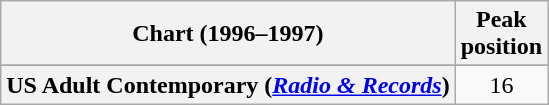<table class="wikitable sortable plainrowheaders" style="text-align:center">
<tr>
<th scope="col">Chart (1996–1997)</th>
<th scope="col">Peak<br>position</th>
</tr>
<tr>
</tr>
<tr>
<th scope="row">US Adult Contemporary (<em><a href='#'>Radio & Records</a></em>)</th>
<td>16</td>
</tr>
</table>
